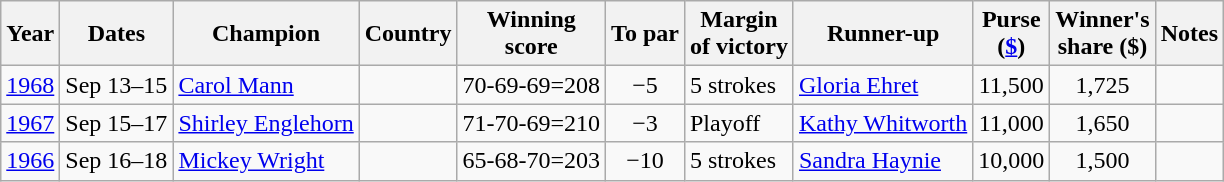<table class="wikitable">
<tr>
<th>Year</th>
<th>Dates</th>
<th>Champion</th>
<th>Country</th>
<th>Winning<br>score</th>
<th>To par</th>
<th>Margin<br>of victory</th>
<th>Runner-up</th>
<th>Purse<br>(<a href='#'>$</a>)</th>
<th>Winner's<br>share ($)</th>
<th>Notes</th>
</tr>
<tr>
<td><a href='#'>1968</a></td>
<td>Sep 13–15</td>
<td><a href='#'>Carol Mann</a></td>
<td></td>
<td align=right>70-69-69=208</td>
<td align=center>−5</td>
<td>5 strokes</td>
<td> <a href='#'>Gloria Ehret</a></td>
<td align=center>11,500</td>
<td align=center>1,725</td>
<td align=center></td>
</tr>
<tr>
<td><a href='#'>1967</a></td>
<td>Sep 15–17</td>
<td><a href='#'>Shirley Englehorn</a></td>
<td></td>
<td align=right>71-70-69=210</td>
<td align=center>−3</td>
<td>Playoff</td>
<td> <a href='#'>Kathy Whitworth</a></td>
<td align=center>11,000</td>
<td align=center>1,650</td>
<td align=center></td>
</tr>
<tr>
<td><a href='#'>1966</a></td>
<td>Sep 16–18</td>
<td><a href='#'>Mickey Wright</a></td>
<td></td>
<td align=right>65-68-70=203</td>
<td align=center>−10</td>
<td>5 strokes</td>
<td> <a href='#'>Sandra Haynie</a></td>
<td align=center>10,000</td>
<td align=center>1,500</td>
<td align=center></td>
</tr>
</table>
